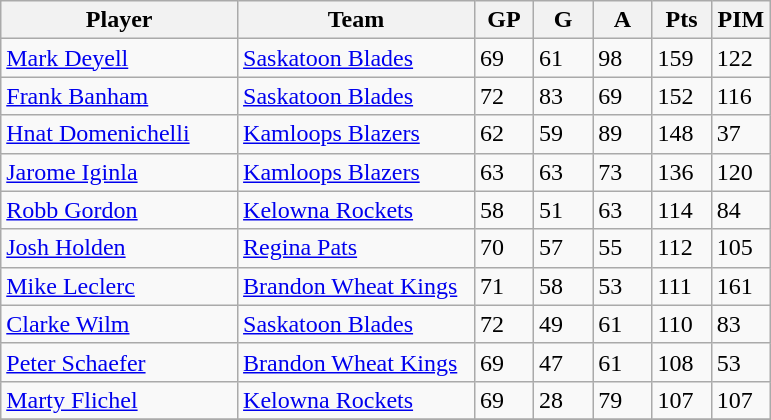<table class="wikitable">
<tr>
<th width="30%">Player</th>
<th width="30%">Team</th>
<th width="7.5%">GP</th>
<th width="7.5%">G</th>
<th width="7.5%">A</th>
<th width="7.5%">Pts</th>
<th width="7.5%">PIM</th>
</tr>
<tr>
<td><a href='#'>Mark Deyell</a></td>
<td><a href='#'>Saskatoon Blades</a></td>
<td>69</td>
<td>61</td>
<td>98</td>
<td>159</td>
<td>122</td>
</tr>
<tr>
<td><a href='#'>Frank Banham</a></td>
<td><a href='#'>Saskatoon Blades</a></td>
<td>72</td>
<td>83</td>
<td>69</td>
<td>152</td>
<td>116</td>
</tr>
<tr>
<td><a href='#'>Hnat Domenichelli</a></td>
<td><a href='#'>Kamloops Blazers</a></td>
<td>62</td>
<td>59</td>
<td>89</td>
<td>148</td>
<td>37</td>
</tr>
<tr>
<td><a href='#'>Jarome Iginla</a></td>
<td><a href='#'>Kamloops Blazers</a></td>
<td>63</td>
<td>63</td>
<td>73</td>
<td>136</td>
<td>120</td>
</tr>
<tr>
<td><a href='#'>Robb Gordon</a></td>
<td><a href='#'>Kelowna Rockets</a></td>
<td>58</td>
<td>51</td>
<td>63</td>
<td>114</td>
<td>84</td>
</tr>
<tr>
<td><a href='#'>Josh Holden</a></td>
<td><a href='#'>Regina Pats</a></td>
<td>70</td>
<td>57</td>
<td>55</td>
<td>112</td>
<td>105</td>
</tr>
<tr>
<td><a href='#'>Mike Leclerc</a></td>
<td><a href='#'>Brandon Wheat Kings</a></td>
<td>71</td>
<td>58</td>
<td>53</td>
<td>111</td>
<td>161</td>
</tr>
<tr>
<td><a href='#'>Clarke Wilm</a></td>
<td><a href='#'>Saskatoon Blades</a></td>
<td>72</td>
<td>49</td>
<td>61</td>
<td>110</td>
<td>83</td>
</tr>
<tr>
<td><a href='#'>Peter Schaefer</a></td>
<td><a href='#'>Brandon Wheat Kings</a></td>
<td>69</td>
<td>47</td>
<td>61</td>
<td>108</td>
<td>53</td>
</tr>
<tr>
<td><a href='#'>Marty Flichel</a></td>
<td><a href='#'>Kelowna Rockets</a></td>
<td>69</td>
<td>28</td>
<td>79</td>
<td>107</td>
<td>107</td>
</tr>
<tr>
</tr>
</table>
